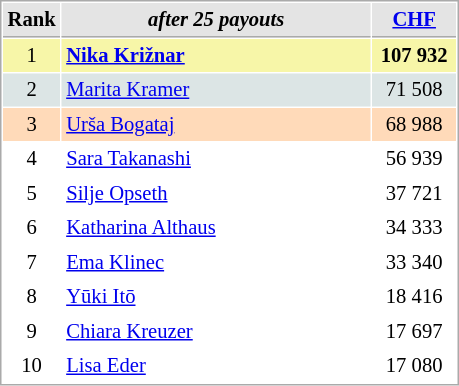<table cellspacing="1" cellpadding="3" style="border:1px solid #AAAAAA;font-size:86%">
<tr style="background-color: #E4E4E4;">
<th style="border-bottom:1px solid #AAAAAA; width: 10px;">Rank</th>
<th style="border-bottom:1px solid #AAAAAA; width: 200px;"><em>after 25 payouts</em></th>
<th style="border-bottom:1px solid #AAAAAA; width: 50px;"><a href='#'>CHF</a></th>
</tr>
<tr style="background:#f7f6a8;">
<td align=center>1</td>
<td> <strong><a href='#'>Nika Križnar</a></strong></td>
<td align=center><strong>107 932</strong></td>
</tr>
<tr style="background:#dce5e5;">
<td align=center>2</td>
<td> <a href='#'>Marita Kramer</a></td>
<td align=center>71 508</td>
</tr>
<tr style="background:#ffdab9;">
<td align=center>3</td>
<td> <a href='#'>Urša Bogataj</a></td>
<td align=center>68 988</td>
</tr>
<tr>
<td align=center>4</td>
<td> <a href='#'>Sara Takanashi</a></td>
<td align=center>56 939</td>
</tr>
<tr>
<td align=center>5</td>
<td> <a href='#'>Silje Opseth</a></td>
<td align=center>37 721</td>
</tr>
<tr>
<td align=center>6</td>
<td> <a href='#'>Katharina Althaus</a></td>
<td align=center>34 333</td>
</tr>
<tr>
<td align=center>7</td>
<td> <a href='#'>Ema Klinec</a></td>
<td align=center>33 340</td>
</tr>
<tr>
<td align=center>8</td>
<td> <a href='#'>Yūki Itō</a></td>
<td align=center>18 416</td>
</tr>
<tr>
<td align=center>9</td>
<td> <a href='#'>Chiara Kreuzer</a></td>
<td align=center>17 697</td>
</tr>
<tr>
<td align=center>10</td>
<td> <a href='#'>Lisa Eder</a></td>
<td align=center>17 080</td>
</tr>
</table>
